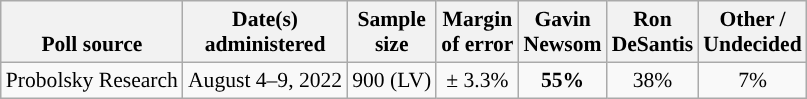<table class="wikitable sortable mw-datatable" style="font-size:90%;text-align:center;line-height:17px">
<tr valign=bottom>
<th>Poll source</th>
<th>Date(s)<br>administered</th>
<th>Sample<br>size</th>
<th>Margin<br>of error</th>
<th class="unsortable">Gavin<br>Newsom<br></th>
<th class="unsortable">Ron<br>DeSantis<br></th>
<th class="unsortable">Other /<br>Undecided</th>
</tr>
<tr>
<td style="text-align:left;">Probolsky Research</td>
<td data-sort-value="2022-08-09">August 4–9, 2022</td>
<td>900 (LV)</td>
<td>± 3.3%</td>
<td style="color:black;background-color:"><strong>55%</strong></td>
<td>38%</td>
<td>7%</td>
</tr>
</table>
